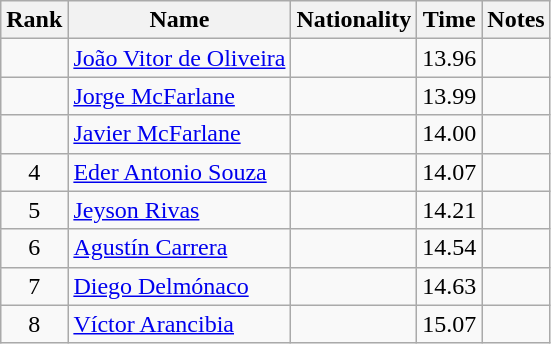<table class="wikitable sortable" style="text-align:center">
<tr>
<th>Rank</th>
<th>Name</th>
<th>Nationality</th>
<th>Time</th>
<th>Notes</th>
</tr>
<tr>
<td align=center></td>
<td align=left><a href='#'>João Vitor de Oliveira</a></td>
<td align=left></td>
<td>13.96</td>
<td></td>
</tr>
<tr>
<td align=center></td>
<td align=left><a href='#'>Jorge McFarlane</a></td>
<td align=left></td>
<td>13.99</td>
<td></td>
</tr>
<tr>
<td align=center></td>
<td align=left><a href='#'>Javier McFarlane</a></td>
<td align=left></td>
<td>14.00</td>
<td></td>
</tr>
<tr>
<td align=center>4</td>
<td align=left><a href='#'>Eder Antonio Souza</a></td>
<td align=left></td>
<td>14.07</td>
<td></td>
</tr>
<tr>
<td align=center>5</td>
<td align=left><a href='#'>Jeyson Rivas</a></td>
<td align=left></td>
<td>14.21</td>
<td></td>
</tr>
<tr>
<td align=center>6</td>
<td align=left><a href='#'>Agustín Carrera</a></td>
<td align=left></td>
<td>14.54</td>
<td></td>
</tr>
<tr>
<td align=center>7</td>
<td align=left><a href='#'>Diego Delmónaco</a></td>
<td align=left></td>
<td>14.63</td>
<td></td>
</tr>
<tr>
<td align=center>8</td>
<td align=left><a href='#'>Víctor Arancibia</a></td>
<td align=left></td>
<td>15.07</td>
<td></td>
</tr>
</table>
